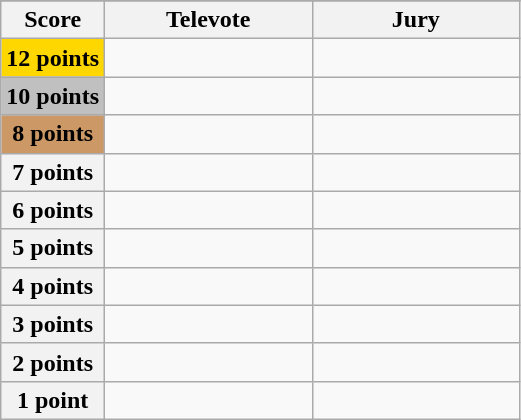<table class="wikitable">
<tr>
</tr>
<tr>
<th scope="col" width="20%">Score</th>
<th scope="col" width="40%">Televote</th>
<th scope="col" width="40%">Jury</th>
</tr>
<tr>
<th scope="row" style="background:gold">12 points</th>
<td></td>
<td></td>
</tr>
<tr>
<th scope="row" style="background:silver">10 points</th>
<td></td>
<td></td>
</tr>
<tr>
<th scope="row" style="background:#CC9966">8 points</th>
<td></td>
<td></td>
</tr>
<tr>
<th scope="row">7 points</th>
<td></td>
<td></td>
</tr>
<tr>
<th scope="row">6 points</th>
<td></td>
<td></td>
</tr>
<tr>
<th scope="row">5 points</th>
<td></td>
<td></td>
</tr>
<tr>
<th scope="row">4 points</th>
<td></td>
<td></td>
</tr>
<tr>
<th scope="row">3 points</th>
<td></td>
<td></td>
</tr>
<tr>
<th scope="row">2 points</th>
<td></td>
<td></td>
</tr>
<tr>
<th scope="row">1 point</th>
<td></td>
<td></td>
</tr>
</table>
